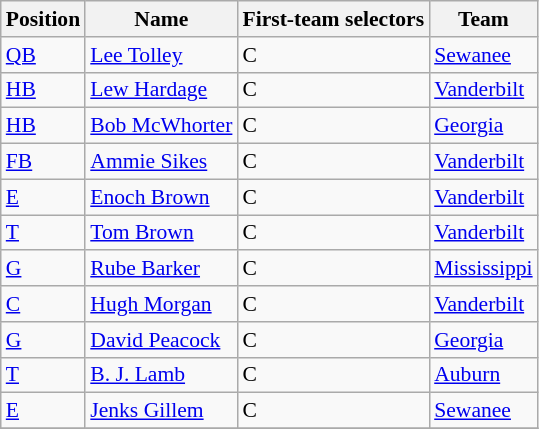<table class="wikitable" style="font-size: 90%">
<tr>
<th>Position</th>
<th>Name</th>
<th>First-team selectors</th>
<th>Team</th>
</tr>
<tr>
<td><a href='#'>QB</a></td>
<td><a href='#'>Lee Tolley</a></td>
<td>C</td>
<td><a href='#'>Sewanee</a></td>
</tr>
<tr>
<td><a href='#'>HB</a></td>
<td><a href='#'>Lew Hardage</a></td>
<td>C</td>
<td><a href='#'>Vanderbilt</a></td>
</tr>
<tr>
<td><a href='#'>HB</a></td>
<td><a href='#'>Bob McWhorter</a></td>
<td>C</td>
<td><a href='#'>Georgia</a></td>
</tr>
<tr>
<td><a href='#'>FB</a></td>
<td><a href='#'>Ammie Sikes</a></td>
<td>C</td>
<td><a href='#'>Vanderbilt</a></td>
</tr>
<tr>
<td><a href='#'>E</a></td>
<td><a href='#'>Enoch Brown</a></td>
<td>C</td>
<td><a href='#'>Vanderbilt</a></td>
</tr>
<tr>
<td><a href='#'>T</a></td>
<td><a href='#'>Tom Brown</a></td>
<td>C</td>
<td><a href='#'>Vanderbilt</a></td>
</tr>
<tr>
<td><a href='#'>G</a></td>
<td><a href='#'>Rube Barker</a></td>
<td>C</td>
<td><a href='#'>Mississippi</a></td>
</tr>
<tr>
<td><a href='#'>C</a></td>
<td><a href='#'>Hugh Morgan</a></td>
<td>C</td>
<td><a href='#'>Vanderbilt</a></td>
</tr>
<tr>
<td><a href='#'>G</a></td>
<td><a href='#'>David Peacock</a></td>
<td>C</td>
<td><a href='#'>Georgia</a></td>
</tr>
<tr>
<td><a href='#'>T</a></td>
<td><a href='#'>B. J. Lamb</a></td>
<td>C</td>
<td><a href='#'>Auburn</a></td>
</tr>
<tr>
<td><a href='#'>E</a></td>
<td><a href='#'>Jenks Gillem</a></td>
<td>C</td>
<td><a href='#'>Sewanee</a></td>
</tr>
<tr>
</tr>
</table>
